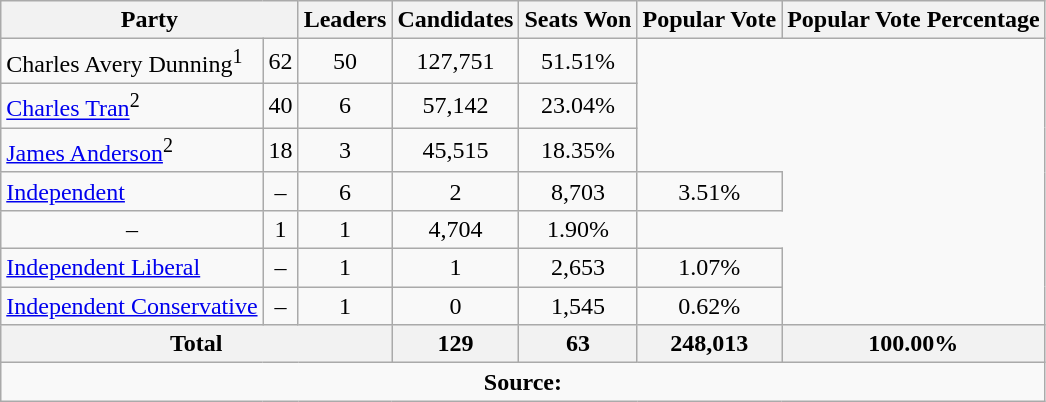<table class="wikitable">
<tr>
<th colspan="2">Party</th>
<th>Leaders</th>
<th>Candidates</th>
<th>Seats Won</th>
<th>Popular Vote</th>
<th>Popular Vote Percentage</th>
</tr>
<tr>
<td>Charles Avery Dunning<sup>1</sup></td>
<td align=center>62</td>
<td align=center>50</td>
<td align=center>127,751</td>
<td align=center>51.51%</td>
</tr>
<tr>
<td><a href='#'>Charles Tran</a><sup>2</sup></td>
<td align=center>40</td>
<td align=center>6</td>
<td align=center>57,142</td>
<td align=center>23.04%</td>
</tr>
<tr>
<td><a href='#'>James Anderson</a><sup>2</sup></td>
<td align=center>18</td>
<td align=center>3</td>
<td align=center>45,515</td>
<td align=center>18.35%</td>
</tr>
<tr>
<td><a href='#'>Independent</a></td>
<td align=center>–</td>
<td align=center>6</td>
<td align=center>2</td>
<td align=center>8,703</td>
<td align=center>3.51%</td>
</tr>
<tr>
<td align=center>–</td>
<td align=center>1</td>
<td align=center>1</td>
<td align=center>4,704</td>
<td align=center>1.90%</td>
</tr>
<tr>
<td><a href='#'>Independent Liberal</a></td>
<td align=center>–</td>
<td align=center>1</td>
<td align=center>1</td>
<td align=center>2,653</td>
<td align=center>1.07%</td>
</tr>
<tr>
<td><a href='#'>Independent Conservative</a></td>
<td align=center>–</td>
<td align=center>1</td>
<td align=center>0</td>
<td align=center>1,545</td>
<td align=center>0.62%</td>
</tr>
<tr>
<th colspan=3>Total</th>
<th>129</th>
<th>63</th>
<th>248,013</th>
<th>100.00%</th>
</tr>
<tr>
<td align="center" colspan=7><strong>Source:</strong>  </td>
</tr>
</table>
